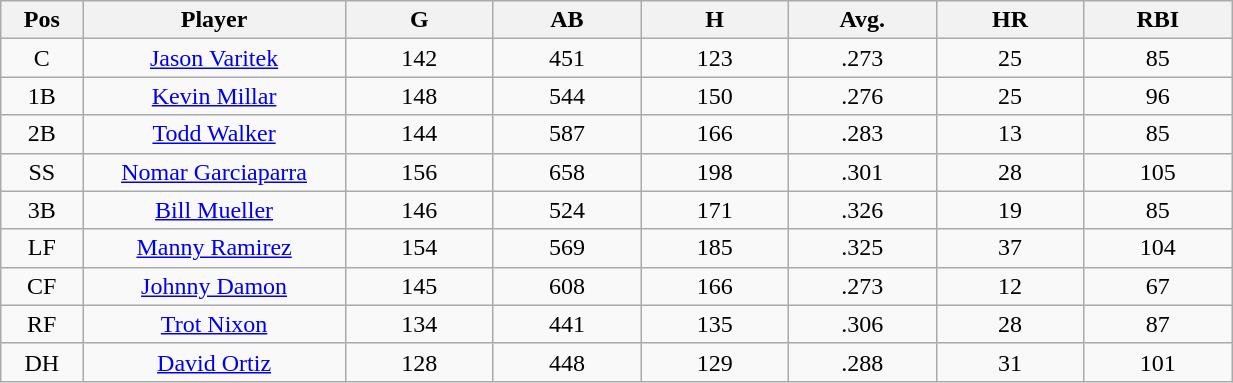<table class="wikitable sortable">
<tr>
<th bgcolor="#DDDDFF" width="5%">Pos</th>
<th bgcolor="#DDDDFF" width="16%">Player</th>
<th bgcolor="#DDDDFF" width="9%">G</th>
<th bgcolor="#DDDDFF" width="9%">AB</th>
<th bgcolor="#DDDDFF" width="9%">H</th>
<th bgcolor="#DDDDFF" width="9%">Avg.</th>
<th bgcolor="#DDDDFF" width="9%">HR</th>
<th bgcolor="#DDDDFF" width="9%">RBI</th>
</tr>
<tr align="center">
<td>C</td>
<td><a href='#'>Jason Varitek</a></td>
<td>142</td>
<td>451</td>
<td>123</td>
<td>.273</td>
<td>25</td>
<td>85</td>
</tr>
<tr align="center">
<td>1B</td>
<td><a href='#'>Kevin Millar</a></td>
<td>148</td>
<td>544</td>
<td>150</td>
<td>.276</td>
<td>25</td>
<td>96</td>
</tr>
<tr align="center">
<td>2B</td>
<td><a href='#'>Todd Walker</a></td>
<td>144</td>
<td>587</td>
<td>166</td>
<td>.283</td>
<td>13</td>
<td>85</td>
</tr>
<tr align="center">
<td>SS</td>
<td><a href='#'>Nomar Garciaparra</a></td>
<td>156</td>
<td>658</td>
<td>198</td>
<td>.301</td>
<td>28</td>
<td>105</td>
</tr>
<tr align="center">
<td>3B</td>
<td><a href='#'>Bill Mueller</a></td>
<td>146</td>
<td>524</td>
<td>171</td>
<td>.326</td>
<td>19</td>
<td>85</td>
</tr>
<tr align="center">
<td>LF</td>
<td><a href='#'>Manny Ramirez</a></td>
<td>154</td>
<td>569</td>
<td>185</td>
<td>.325</td>
<td>37</td>
<td>104</td>
</tr>
<tr align="center">
<td>CF</td>
<td><a href='#'>Johnny Damon</a></td>
<td>145</td>
<td>608</td>
<td>166</td>
<td>.273</td>
<td>12</td>
<td>67</td>
</tr>
<tr align="center">
<td>RF</td>
<td><a href='#'>Trot Nixon</a></td>
<td>134</td>
<td>441</td>
<td>135</td>
<td>.306</td>
<td>28</td>
<td>87</td>
</tr>
<tr align="center">
<td>DH</td>
<td><a href='#'>David Ortiz</a></td>
<td>128</td>
<td>448</td>
<td>129</td>
<td>.288</td>
<td>31</td>
<td>101</td>
</tr>
</table>
